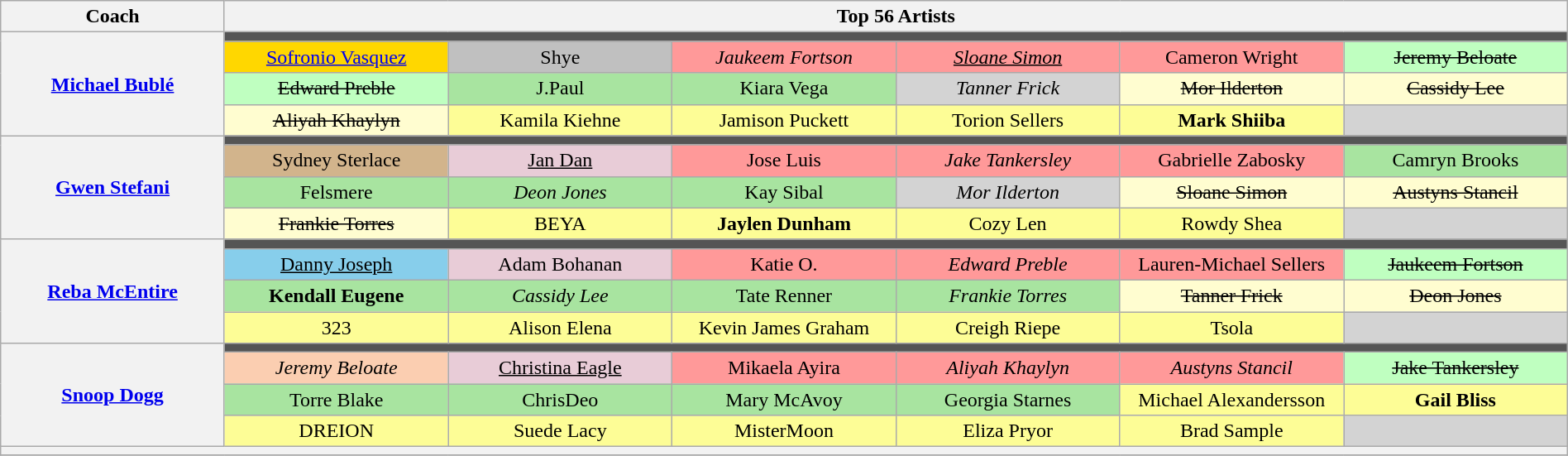<table class="wikitable" style="text-align:center; width:100%">
<tr>
<th scope="col" style="width:14%">Coach</th>
<th scope="col" style="width:84%" colspan="6">Top 56 Artists</th>
</tr>
<tr>
<th rowspan="4"><a href='#'>Michael Bublé</a></th>
<td colspan="6" style="background:#555"></td>
</tr>
<tr>
<td style="background:gold"><a href='#'>Sofronio Vasquez</a></td>
<td style="background:silver">Shye</td>
<td style="background:#ff9999"><em>Jaukeem Fortson</em></td>
<td style="background:#ff9999"><u><em>Sloane Simon</em></u></td>
<td style="background:#ff9999">Cameron Wright</td>
<td style="background:#BFFFC0"><s>Jeremy Beloate</s></td>
</tr>
<tr>
<td style="background:#BFFFC0"><s>Edward Preble</s></td>
<td style="background:#A8E4A0">J.Paul</td>
<td style="background:#A8E4A0">Kiara Vega</td>
<td style="background:lightgray"><em>Tanner Frick</em></td>
<td style="background:#FFFDD0"><s>Mor Ilderton</s></td>
<td style="background:#FFFDD0"><s>Cassidy Lee</s></td>
</tr>
<tr>
<td style="background:#FFFDD0"><s>Aliyah Khaylyn</s></td>
<td style="background:#FDFD96">Kamila Kiehne</td>
<td style="background:#FDFD96">Jamison Puckett</td>
<td style="background:#FDFD96">Torion Sellers</td>
<td style="background:#FDFD96"><strong>Mark Shiiba</strong></td>
<td style="background:lightgrey"></td>
</tr>
<tr>
<th rowspan="4"><a href='#'>Gwen Stefani</a></th>
<td colspan="6" style="background:#555"></td>
</tr>
<tr>
<td style="background:tan">Sydney Sterlace</td>
<td style="background:#E8CCD7"><u>Jan Dan</u></td>
<td style="background:#ff9999">Jose Luis</td>
<td style="background:#ff9999"><em>Jake Tankersley</em></td>
<td style="background:#ff9999">Gabrielle Zabosky</td>
<td style="background:#A8E4A0">Camryn Brooks</td>
</tr>
<tr>
<td style="background:#A8E4A0">Felsmere</td>
<td style="background:#A8E4A0"><em>Deon Jones</em></td>
<td style="background:#A8E4A0">Kay Sibal</td>
<td style="background:lightgray"><em>Mor Ilderton</em></td>
<td style="background:#FFFDD0"><s>Sloane Simon</s></td>
<td style="background:#FFFDD0"><s>Austyns Stancil</s></td>
</tr>
<tr>
<td style="background:#FFFDD0"><s>Frankie Torres</s></td>
<td style="background:#FDFD96">BEYA</td>
<td style="background:#FDFD96"><strong>Jaylen Dunham</strong></td>
<td style="background:#FDFD96">Cozy Len</td>
<td style="background:#FDFD96">Rowdy Shea</td>
<td style="background:lightgrey"></td>
</tr>
<tr>
<th rowspan="4"><a href='#'>Reba McEntire</a></th>
<td colspan="6" style="background:#555"></td>
</tr>
<tr>
<td style="background:skyblue"><u>Danny Joseph</u></td>
<td style="background:#E8CCD7">Adam Bohanan</td>
<td style="background:#ff9999">Katie O.</td>
<td style="background:#ff9999"><em>Edward Preble</em></td>
<td style="background:#ff9999">Lauren-Michael Sellers</td>
<td style="background:#BFFFC0"><s>Jaukeem Fortson</s></td>
</tr>
<tr>
<td style="background:#A8E4A0"><strong>Kendall Eugene</strong></td>
<td style="background:#A8E4A0"><em>Cassidy Lee</em></td>
<td style="background:#A8E4A0">Tate Renner</td>
<td style="background:#A8E4A0"><em>Frankie Torres</em></td>
<td style="background:#FFFDD0"><s>Tanner Frick</s></td>
<td style="background:#FFFDD0"><s>Deon Jones</s></td>
</tr>
<tr>
<td style="background:#FDFD96">323</td>
<td style="background:#FDFD96">Alison Elena</td>
<td style="background:#FDFD96">Kevin James Graham</td>
<td style="background:#FDFD96">Creigh Riepe</td>
<td style="background:#FDFD96">Tsola</td>
<td style="background:lightgrey"></td>
</tr>
<tr>
<th rowspan="4"><a href='#'>Snoop Dogg</a></th>
<td colspan="6" style="background:#555"></td>
</tr>
<tr>
<td style="background:#fbceb1"><em>Jeremy Beloate</em></td>
<td style="background:#E8CCD7"><u>Christina Eagle</u></td>
<td style="background:#ff9999">Mikaela Ayira</td>
<td style="background:#ff9999"><em>Aliyah Khaylyn</em></td>
<td style="background:#ff9999"><em>Austyns Stancil</em></td>
<td style="background:#BFFFC0"><s>Jake Tankersley</s></td>
</tr>
<tr>
<td style="background:#A8E4A0">Torre Blake</td>
<td style="background:#A8E4A0">ChrisDeo</td>
<td style="background:#A8E4A0">Mary McAvoy</td>
<td style="background:#A8E4A0">Georgia Starnes</td>
<td style="background:#FDFD96">Michael Alexandersson</td>
<td style="background:#FDFD96"><strong>Gail Bliss</strong></td>
</tr>
<tr>
<td style="background:#FDFD96; width:14%">DREION</td>
<td style="background:#FDFD96; width:14%">Suede Lacy</td>
<td style="background:#FDFD96; width:14%">MisterMoon</td>
<td style="background:#FDFD96; width:14%">Eliza Pryor</td>
<td style="background:#FDFD96; width:14%">Brad Sample</td>
<td style="background:lightgrey; width:=14%"></td>
</tr>
<tr>
<th colspan="7" style="font-size:95%; line-height:14px"></th>
</tr>
<tr>
</tr>
</table>
